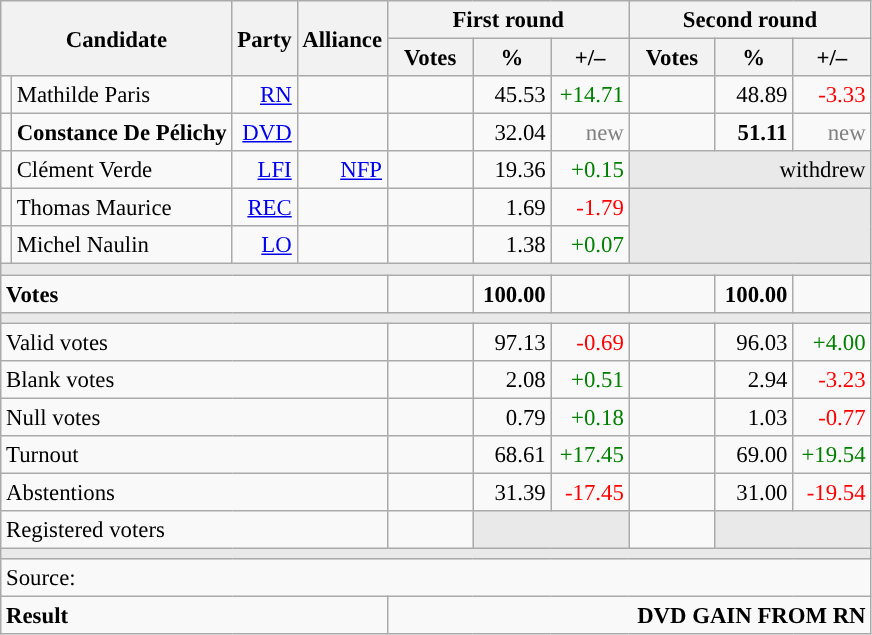<table class="wikitable" style="text-align:right;font-size:95%;">
<tr>
<th rowspan="2" colspan="2">Candidate</th>
<th colspan="1" rowspan="2">Party</th>
<th colspan="1" rowspan="2">Alliance</th>
<th colspan="3">First round</th>
<th colspan="3">Second round</th>
</tr>
<tr>
<th style="width:50px;">Votes</th>
<th style="width:45px;">%</th>
<th style="width:45px;">+/–</th>
<th style="width:50px;">Votes</th>
<th style="width:45px;">%</th>
<th style="width:45px;">+/–</th>
</tr>
<tr>
<td style="color:inherit;background:"></td>
<td style="text-align:left;">Mathilde Paris</td>
<td><a href='#'>RN</a></td>
<td></td>
<td></td>
<td>45.53</td>
<td style="color:green;">+14.71</td>
<td></td>
<td>48.89</td>
<td style="color:red;">-3.33</td>
</tr>
<tr>
<td style="color:inherit;background:"></td>
<td style="text-align:left;"><strong>Constance De Pélichy</strong></td>
<td><a href='#'>DVD</a></td>
<td></td>
<td></td>
<td>32.04</td>
<td style="color:grey;">new</td>
<td><strong></strong></td>
<td><strong>51.11</strong></td>
<td style="color:grey;">new</td>
</tr>
<tr>
<td style="color:inherit;background:"></td>
<td style="text-align:left;">Clément Verde</td>
<td><a href='#'>LFI</a></td>
<td><a href='#'>NFP</a></td>
<td></td>
<td>19.36</td>
<td style="color:green;">+0.15</td>
<td colspan="3" style="background:#E9E9E9;">withdrew</td>
</tr>
<tr>
<td style="color:inherit;background:"></td>
<td style="text-align:left;">Thomas Maurice</td>
<td><a href='#'>REC</a></td>
<td></td>
<td></td>
<td>1.69</td>
<td style="color:red;">-1.79</td>
<td colspan="3" rowspan="2" style="background:#E9E9E9;"></td>
</tr>
<tr>
<td style="color:inherit;background:"></td>
<td style="text-align:left;">Michel Naulin</td>
<td><a href='#'>LO</a></td>
<td></td>
<td></td>
<td>1.38</td>
<td style="color:green;">+0.07</td>
</tr>
<tr>
<td colspan="10" style="background:#E9E9E9;"></td>
</tr>
<tr style="font-weight:bold;">
<td colspan="4" style="text-align:left;">Votes</td>
<td></td>
<td>100.00</td>
<td></td>
<td></td>
<td>100.00</td>
<td></td>
</tr>
<tr>
<td colspan="10" style="background:#E9E9E9;"></td>
</tr>
<tr>
<td colspan="4" style="text-align:left;">Valid votes</td>
<td></td>
<td>97.13</td>
<td style="color:red;">-0.69</td>
<td></td>
<td>96.03</td>
<td style="color:green;">+4.00</td>
</tr>
<tr>
<td colspan="4" style="text-align:left;">Blank votes</td>
<td></td>
<td>2.08</td>
<td style="color:green;">+0.51</td>
<td></td>
<td>2.94</td>
<td style="color:red;">-3.23</td>
</tr>
<tr>
<td colspan="4" style="text-align:left;">Null votes</td>
<td></td>
<td>0.79</td>
<td style="color:green;">+0.18</td>
<td></td>
<td>1.03</td>
<td style="color:red;">-0.77</td>
</tr>
<tr>
<td colspan="4" style="text-align:left;">Turnout</td>
<td></td>
<td>68.61</td>
<td style="color:green;">+17.45</td>
<td></td>
<td>69.00</td>
<td style="color:green;">+19.54</td>
</tr>
<tr>
<td colspan="4" style="text-align:left;">Abstentions</td>
<td></td>
<td>31.39</td>
<td style="color:red;">-17.45</td>
<td></td>
<td>31.00</td>
<td style="color:red;">-19.54</td>
</tr>
<tr>
<td colspan="4" style="text-align:left;">Registered voters</td>
<td></td>
<td colspan="2" style="background:#E9E9E9;"></td>
<td></td>
<td colspan="2" style="background:#E9E9E9;"></td>
</tr>
<tr>
<td colspan="10" style="background:#E9E9E9;"></td>
</tr>
<tr>
<td colspan="10" style="text-align:left;">Source: </td>
</tr>
<tr style="font-weight:bold">
<td colspan="4" style="text-align:left;">Result</td>
<td colspan="6" style="background-color:">DVD GAIN FROM RN</td>
</tr>
</table>
